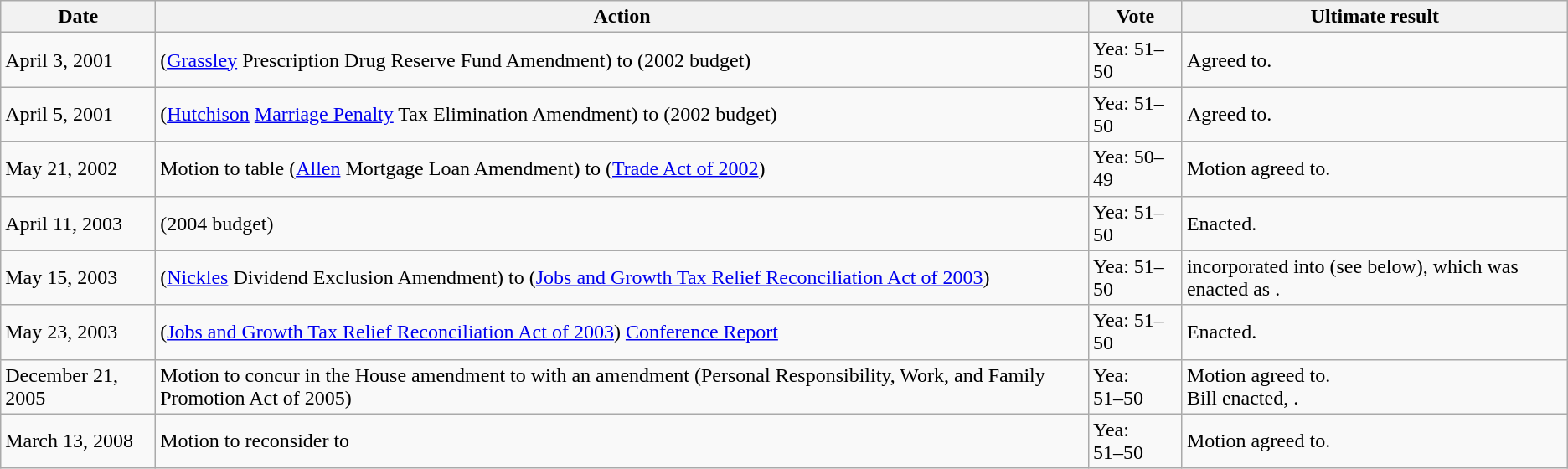<table class=wikitable>
<tr>
<th>Date</th>
<th>Action</th>
<th>Vote</th>
<th>Ultimate result</th>
</tr>
<tr>
<td>April 3, 2001</td>
<td> (<a href='#'>Grassley</a> Prescription Drug Reserve Fund Amendment) to  (2002 budget)</td>
<td>Yea: 51–50</td>
<td>Agreed to.</td>
</tr>
<tr>
<td>April 5, 2001</td>
<td> (<a href='#'>Hutchison</a> <a href='#'>Marriage Penalty</a> Tax Elimination Amendment) to  (2002 budget)</td>
<td>Yea: 51–50</td>
<td>Agreed to.</td>
</tr>
<tr>
<td>May 21, 2002</td>
<td>Motion to table  (<a href='#'>Allen</a> Mortgage Loan Amendment) to  (<a href='#'>Trade Act of 2002</a>)</td>
<td>Yea: 50–49</td>
<td>Motion agreed to.</td>
</tr>
<tr>
<td>April 11, 2003</td>
<td> (2004 budget)</td>
<td>Yea: 51–50</td>
<td>Enacted.</td>
</tr>
<tr>
<td>May 15, 2003</td>
<td> (<a href='#'>Nickles</a> Dividend Exclusion Amendment) to  (<a href='#'>Jobs and Growth Tax Relief Reconciliation Act of 2003</a>)</td>
<td>Yea: 51–50</td>
<td> incorporated into  (see below), which was enacted as .</td>
</tr>
<tr>
<td>May 23, 2003</td>
<td> (<a href='#'>Jobs and Growth Tax Relief Reconciliation Act of 2003</a>) <a href='#'>Conference Report</a></td>
<td>Yea: 51–50</td>
<td>Enacted.<br></td>
</tr>
<tr>
<td>December 21, 2005</td>
<td>Motion to concur in the House amendment to  with an amendment (Personal Responsibility, Work, and Family Promotion Act of 2005)</td>
<td nowrap="nowrap">Yea:<br>51–50</td>
<td>Motion agreed to.<br>Bill enacted, .</td>
</tr>
<tr>
<td>March 13, 2008</td>
<td>Motion to reconsider  to </td>
<td nowrap="nowrap">Yea:<br>51–50</td>
<td>Motion agreed to.</td>
</tr>
</table>
